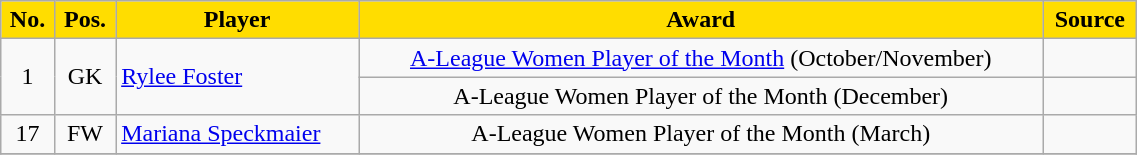<table class="wikitable" style="text-align:center; width:60%;">
<tr>
<th scope="col" style="background:#ffdd00; color:black">No.</th>
<th scope="col" style="background:#ffdd00; color:black">Pos.</th>
<th scope="col" style="background:#ffdd00; color:black">Player</th>
<th scope="col" style="background:#ffdd00; color:black">Award</th>
<th scope="col" style="background:#ffdd00; color:black">Source</th>
</tr>
<tr>
<td rowspan=2>1</td>
<td rowspan=2>GK</td>
<td align="left" rowspan=2> <a href='#'>Rylee Foster</a></td>
<td><a href='#'>A-League Women Player of the Month</a> (October/November)</td>
<td></td>
</tr>
<tr>
<td>A-League Women Player of the Month (December)</td>
<td></td>
</tr>
<tr>
<td>17</td>
<td>FW</td>
<td align="left"> <a href='#'>Mariana Speckmaier</a></td>
<td>A-League Women Player of the Month (March)</td>
<td></td>
</tr>
<tr>
</tr>
</table>
